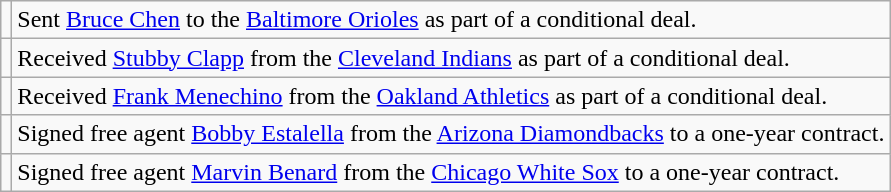<table class="wikitable">
<tr>
<td></td>
<td>Sent <a href='#'>Bruce Chen</a> to the <a href='#'>Baltimore Orioles</a> as part of a conditional deal.</td>
</tr>
<tr>
<td></td>
<td>Received <a href='#'>Stubby Clapp</a> from the <a href='#'>Cleveland Indians</a> as part of a conditional deal.</td>
</tr>
<tr>
<td></td>
<td>Received <a href='#'>Frank Menechino</a> from the <a href='#'>Oakland Athletics</a> as part of a conditional deal.</td>
</tr>
<tr>
<td></td>
<td>Signed free agent <a href='#'>Bobby Estalella</a> from the <a href='#'>Arizona Diamondbacks</a> to a one-year contract.</td>
</tr>
<tr>
<td></td>
<td>Signed free agent <a href='#'>Marvin Benard</a> from the <a href='#'>Chicago White Sox</a> to a one-year contract.</td>
</tr>
</table>
